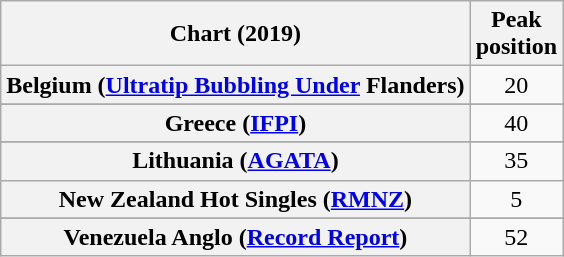<table class="wikitable sortable plainrowheaders" style="text-align:center">
<tr>
<th scope="col">Chart (2019)</th>
<th scope="col">Peak<br>position</th>
</tr>
<tr>
<th scope="row">Belgium (<a href='#'>Ultratip Bubbling Under</a> Flanders)</th>
<td>20</td>
</tr>
<tr>
</tr>
<tr>
</tr>
<tr>
<th scope="row">Greece (<a href='#'>IFPI</a>)</th>
<td>40</td>
</tr>
<tr>
</tr>
<tr>
<th scope="row">Lithuania (<a href='#'>AGATA</a>)</th>
<td>35</td>
</tr>
<tr>
<th scope="row">New Zealand Hot Singles (<a href='#'>RMNZ</a>)</th>
<td>5</td>
</tr>
<tr>
</tr>
<tr>
</tr>
<tr>
</tr>
<tr>
</tr>
<tr>
</tr>
<tr>
</tr>
<tr>
</tr>
<tr>
</tr>
<tr>
<th scope="row">Venezuela Anglo (<a href='#'>Record Report</a>)</th>
<td>52</td>
</tr>
</table>
